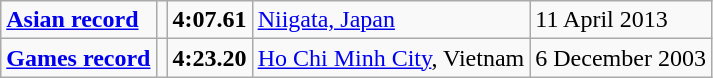<table class="wikitable">
<tr>
<td><strong><a href='#'>Asian record</a></strong></td>
<td></td>
<td><strong>4:07.61</strong></td>
<td><a href='#'>Niigata, Japan</a></td>
<td>11 April 2013</td>
</tr>
<tr>
<td><strong><a href='#'>Games record</a></strong></td>
<td></td>
<td><strong>4:23.20</strong></td>
<td><a href='#'>Ho Chi Minh City</a>, Vietnam</td>
<td>6 December 2003</td>
</tr>
</table>
